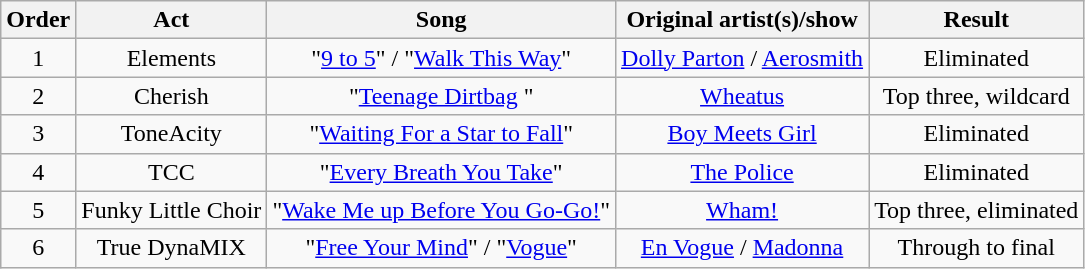<table class="wikitable" style="text-align:center;">
<tr>
<th>Order</th>
<th>Act</th>
<th>Song</th>
<th>Original artist(s)/show</th>
<th>Result</th>
</tr>
<tr>
<td style="text-align:center;">1</td>
<td>Elements</td>
<td>"<a href='#'>9 to 5</a>" / "<a href='#'>Walk This Way</a>"</td>
<td><a href='#'>Dolly Parton</a> / <a href='#'>Aerosmith</a></td>
<td>Eliminated</td>
</tr>
<tr>
<td style="text-align:center;">2</td>
<td>Cherish</td>
<td>"<a href='#'>Teenage Dirtbag</a> "</td>
<td><a href='#'>Wheatus</a></td>
<td>Top three, wildcard</td>
</tr>
<tr>
<td style="text-align:center;">3</td>
<td>ToneAcity</td>
<td>"<a href='#'>Waiting For a Star to Fall</a>"</td>
<td><a href='#'>Boy Meets Girl</a></td>
<td>Eliminated</td>
</tr>
<tr>
<td style="text-align:center;">4</td>
<td>TCC</td>
<td>"<a href='#'>Every Breath You Take</a>"</td>
<td><a href='#'>The Police</a></td>
<td>Eliminated</td>
</tr>
<tr>
<td style="text-align:center;">5</td>
<td>Funky Little Choir</td>
<td>"<a href='#'>Wake Me up Before You Go-Go!</a>"</td>
<td><a href='#'>Wham!</a></td>
<td>Top three, eliminated</td>
</tr>
<tr>
<td style="text-align:center;">6</td>
<td>True DynaMIX</td>
<td>"<a href='#'>Free Your Mind</a>" / "<a href='#'>Vogue</a>"</td>
<td><a href='#'>En Vogue</a> / <a href='#'>Madonna</a></td>
<td>Through to final</td>
</tr>
</table>
